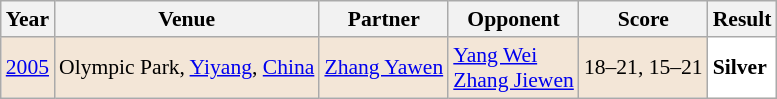<table class="sortable wikitable" style="font-size: 90%;">
<tr>
<th>Year</th>
<th>Venue</th>
<th>Partner</th>
<th>Opponent</th>
<th>Score</th>
<th>Result</th>
</tr>
<tr style="background:#F3E6D7">
<td align="center"><a href='#'>2005</a></td>
<td align="left">Olympic Park, <a href='#'>Yiyang</a>, <a href='#'>China</a></td>
<td align="left"> <a href='#'>Zhang Yawen</a></td>
<td align="left"> <a href='#'>Yang Wei</a> <br>  <a href='#'>Zhang Jiewen</a></td>
<td align="left">18–21, 15–21</td>
<td style="text-align:left; background:white"> <strong>Silver</strong></td>
</tr>
</table>
